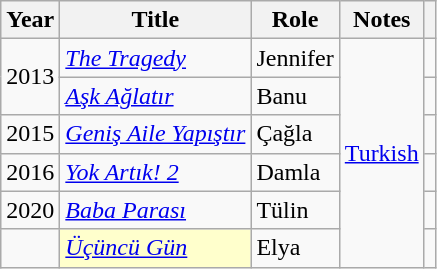<table class="wikitable plainrowheaders sortable">
<tr>
<th scope="col">Year</th>
<th scope="col">Title</th>
<th scope="col">Role</th>
<th scope="col">Notes</th>
<th scope="col" class="unsortable"></th>
</tr>
<tr>
<td rowspan=2>2013</td>
<td><em><a href='#'>The Tragedy</a></em></td>
<td>Jennifer</td>
<td rowspan=6><a href='#'>Turkish</a></td>
<td></td>
</tr>
<tr>
<td><em><a href='#'>Aşk Ağlatır</a></em></td>
<td>Banu</td>
<td></td>
</tr>
<tr>
<td>2015</td>
<td><em><a href='#'>Geniş Aile Yapıştır</a></em></td>
<td>Çağla</td>
<td></td>
</tr>
<tr>
<td>2016</td>
<td><em><a href='#'>Yok Artık! 2</a></em></td>
<td>Damla</td>
<td></td>
</tr>
<tr>
<td>2020</td>
<td><em><a href='#'>Baba Parası</a></em></td>
<td>Tülin</td>
<td></td>
</tr>
<tr>
<td></td>
<td style="background:#ffc;"><em><a href='#'>Üçüncü Gün</a></em></td>
<td>Elya</td>
<td></td>
</tr>
</table>
